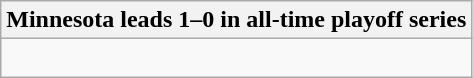<table class="wikitable collapsible collapsed">
<tr>
<th>Minnesota leads 1–0 in all-time playoff series</th>
</tr>
<tr>
<td><br></td>
</tr>
</table>
